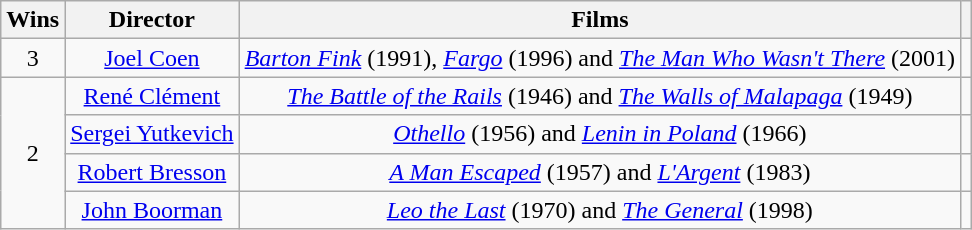<table class="wikitable" style="text-align:center;">
<tr>
<th scope="col">Wins</th>
<th scope="col">Director</th>
<th scope="col">Films</th>
<th scope="col" class="unsortable"></th>
</tr>
<tr>
<td>3</td>
<td><a href='#'>Joel Coen</a></td>
<td><em><a href='#'>Barton Fink</a></em> (1991), <em><a href='#'>Fargo</a></em> (1996) and <em><a href='#'>The Man Who Wasn't There</a></em> (2001)</td>
<td></td>
</tr>
<tr>
<td rowspan="4">2</td>
<td><a href='#'>René Clément</a></td>
<td><em><a href='#'>The Battle of the Rails</a></em> (1946) and <em><a href='#'>The Walls of Malapaga</a></em> (1949)</td>
<td></td>
</tr>
<tr>
<td><a href='#'>Sergei Yutkevich</a></td>
<td><em><a href='#'>Othello</a></em> (1956) and <em><a href='#'>Lenin in Poland</a></em> (1966)</td>
<td></td>
</tr>
<tr>
<td><a href='#'>Robert Bresson</a></td>
<td><em><a href='#'>A Man Escaped</a></em> (1957) and <em><a href='#'>L'Argent</a></em> (1983)</td>
<td></td>
</tr>
<tr>
<td><a href='#'>John Boorman</a></td>
<td><em><a href='#'>Leo the Last</a></em> (1970) and <em><a href='#'>The General</a></em> (1998)</td>
<td></td>
</tr>
</table>
